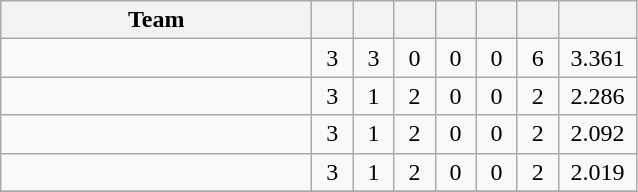<table class="wikitable" style="text-align:center">
<tr>
<th width=200>Team</th>
<th width=20></th>
<th width=20></th>
<th width=20></th>
<th width=20></th>
<th width=20></th>
<th width=20></th>
<th width=45></th>
</tr>
<tr>
<td align="left"></td>
<td>3</td>
<td>3</td>
<td>0</td>
<td>0</td>
<td>0</td>
<td>6</td>
<td>3.361</td>
</tr>
<tr>
<td align="left"></td>
<td>3</td>
<td>1</td>
<td>2</td>
<td>0</td>
<td>0</td>
<td>2</td>
<td>2.286</td>
</tr>
<tr>
<td align="left"></td>
<td>3</td>
<td>1</td>
<td>2</td>
<td>0</td>
<td>0</td>
<td>2</td>
<td>2.092</td>
</tr>
<tr>
<td align="left"></td>
<td>3</td>
<td>1</td>
<td>2</td>
<td>0</td>
<td>0</td>
<td>2</td>
<td>2.019</td>
</tr>
<tr>
</tr>
</table>
